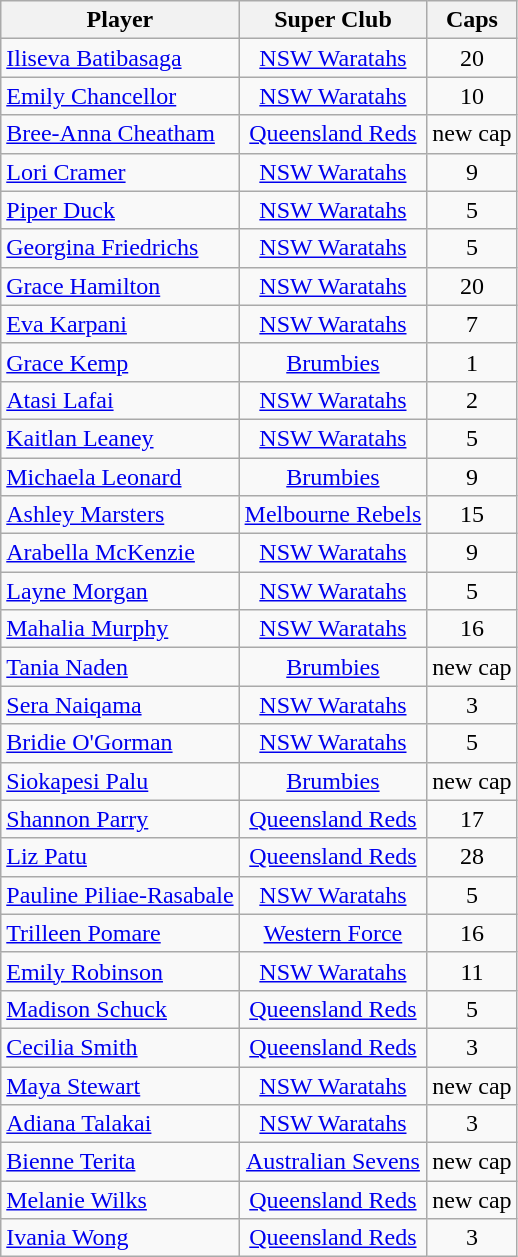<table class="wikitable sortable" style="text-align: center;">
<tr>
<th>Player</th>
<th>Super Club</th>
<th>Caps</th>
</tr>
<tr>
<td align="left"><a href='#'>Iliseva Batibasaga</a></td>
<td><a href='#'>NSW Waratahs</a></td>
<td>20</td>
</tr>
<tr>
<td align="left"><a href='#'>Emily Chancellor</a></td>
<td><a href='#'>NSW Waratahs</a></td>
<td>10</td>
</tr>
<tr>
<td align="left"><a href='#'>Bree-Anna Cheatham</a></td>
<td><a href='#'>Queensland Reds</a></td>
<td>new cap</td>
</tr>
<tr>
<td align="left"><a href='#'>Lori Cramer</a></td>
<td><a href='#'>NSW Waratahs</a></td>
<td>9</td>
</tr>
<tr>
<td align="left"><a href='#'>Piper Duck</a></td>
<td><a href='#'>NSW Waratahs</a></td>
<td>5</td>
</tr>
<tr>
<td align="left"><a href='#'>Georgina Friedrichs</a></td>
<td><a href='#'>NSW Waratahs</a></td>
<td>5</td>
</tr>
<tr>
<td align="left"><a href='#'>Grace Hamilton</a></td>
<td><a href='#'>NSW Waratahs</a></td>
<td>20</td>
</tr>
<tr>
<td align="left"><a href='#'>Eva Karpani</a></td>
<td><a href='#'>NSW Waratahs</a></td>
<td>7</td>
</tr>
<tr>
<td align="left"><a href='#'>Grace Kemp</a></td>
<td><a href='#'>Brumbies</a></td>
<td>1</td>
</tr>
<tr>
<td align="left"><a href='#'>Atasi Lafai</a></td>
<td><a href='#'>NSW Waratahs</a></td>
<td>2</td>
</tr>
<tr>
<td align="left"><a href='#'>Kaitlan Leaney</a></td>
<td><a href='#'>NSW Waratahs</a></td>
<td>5</td>
</tr>
<tr>
<td align="left"><a href='#'>Michaela Leonard</a></td>
<td><a href='#'>Brumbies</a></td>
<td>9</td>
</tr>
<tr>
<td align="left"><a href='#'>Ashley Marsters</a></td>
<td><a href='#'>Melbourne Rebels</a></td>
<td>15</td>
</tr>
<tr>
<td align="left"><a href='#'>Arabella McKenzie</a></td>
<td><a href='#'>NSW Waratahs</a></td>
<td>9</td>
</tr>
<tr>
<td align="left"><a href='#'>Layne Morgan</a></td>
<td><a href='#'>NSW Waratahs</a></td>
<td>5</td>
</tr>
<tr>
<td align="left"><a href='#'>Mahalia Murphy</a></td>
<td><a href='#'>NSW Waratahs</a></td>
<td>16</td>
</tr>
<tr>
<td align="left"><a href='#'>Tania Naden</a></td>
<td><a href='#'>Brumbies</a></td>
<td>new cap</td>
</tr>
<tr>
<td align="left"><a href='#'>Sera Naiqama</a></td>
<td><a href='#'>NSW Waratahs</a></td>
<td>3</td>
</tr>
<tr>
<td align="left"><a href='#'>Bridie O'Gorman</a></td>
<td><a href='#'>NSW Waratahs</a></td>
<td>5</td>
</tr>
<tr>
<td align="left"><a href='#'>Siokapesi Palu</a></td>
<td><a href='#'>Brumbies</a></td>
<td>new cap</td>
</tr>
<tr>
<td align="left"><a href='#'>Shannon Parry</a></td>
<td><a href='#'>Queensland Reds</a></td>
<td>17</td>
</tr>
<tr>
<td align="left"><a href='#'>Liz Patu</a></td>
<td><a href='#'>Queensland Reds</a></td>
<td>28</td>
</tr>
<tr>
<td align="left"><a href='#'>Pauline Piliae-Rasabale</a></td>
<td><a href='#'>NSW Waratahs</a></td>
<td>5</td>
</tr>
<tr>
<td align="left"><a href='#'>Trilleen Pomare</a></td>
<td><a href='#'>Western Force</a></td>
<td>16</td>
</tr>
<tr>
<td align="left"><a href='#'>Emily Robinson</a></td>
<td><a href='#'>NSW Waratahs</a></td>
<td>11</td>
</tr>
<tr>
<td align="left"><a href='#'>Madison Schuck</a></td>
<td><a href='#'>Queensland Reds</a></td>
<td>5</td>
</tr>
<tr>
<td align="left"><a href='#'>Cecilia Smith</a></td>
<td><a href='#'>Queensland Reds</a></td>
<td>3</td>
</tr>
<tr>
<td align="left"><a href='#'>Maya Stewart</a></td>
<td><a href='#'>NSW Waratahs</a></td>
<td>new cap</td>
</tr>
<tr>
<td align="left"><a href='#'>Adiana Talakai</a></td>
<td><a href='#'>NSW Waratahs</a></td>
<td>3</td>
</tr>
<tr>
<td align="left"><a href='#'>Bienne Terita</a></td>
<td><a href='#'>Australian Sevens</a></td>
<td>new cap</td>
</tr>
<tr>
<td align="left"><a href='#'>Melanie Wilks</a></td>
<td><a href='#'>Queensland Reds</a></td>
<td>new cap</td>
</tr>
<tr>
<td align="left"><a href='#'>Ivania Wong</a></td>
<td><a href='#'>Queensland Reds</a></td>
<td>3</td>
</tr>
</table>
